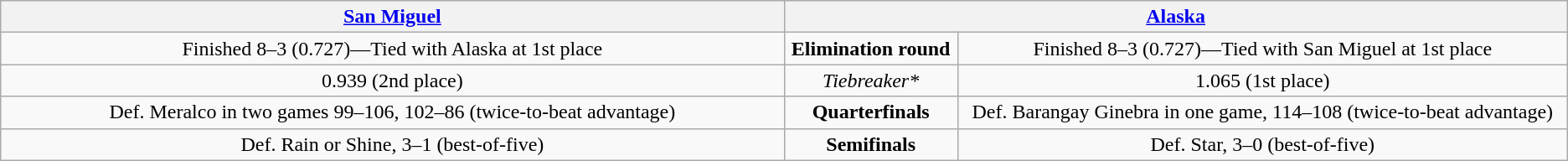<table class=wikitable style="text-align:center">
<tr>
<th colspan=2 width=45%><a href='#'>San Miguel</a></th>
<th colspan=2 width=45%><a href='#'>Alaska</a></th>
</tr>
<tr>
<td>Finished 8–3 (0.727)—Tied with Alaska at 1st place</td>
<td colspan=2><strong>Elimination round</strong></td>
<td>Finished 8–3 (0.727)—Tied with San Miguel at 1st place</td>
</tr>
<tr>
<td>0.939 (2nd place)</td>
<td colspan=2><em>Tiebreaker*</em></td>
<td>1.065 (1st place)</td>
</tr>
<tr>
<td>Def. Meralco in two games 99–106, 102–86 (twice-to-beat advantage)</td>
<td colspan=2><strong>Quarterfinals</strong></td>
<td>Def. Barangay Ginebra in one game, 114–108 (twice-to-beat advantage)</td>
</tr>
<tr>
<td>Def. Rain or Shine, 3–1 (best-of-five)</td>
<td colspan=2><strong>Semifinals</strong></td>
<td>Def. Star, 3–0 (best-of-five)</td>
</tr>
</table>
